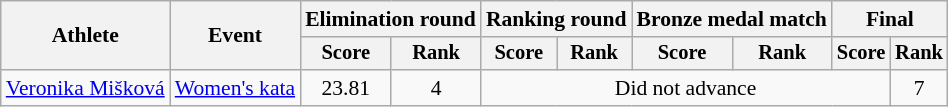<table class="wikitable" style="text-align:center; font-size:90%">
<tr>
<th rowspan="2">Athlete</th>
<th rowspan="2">Event</th>
<th colspan="2">Elimination round</th>
<th colspan="2">Ranking round</th>
<th colspan="2">Bronze medal match</th>
<th colspan="2">Final</th>
</tr>
<tr style="font-size:95%">
<th>Score</th>
<th>Rank</th>
<th>Score</th>
<th>Rank</th>
<th>Score</th>
<th>Rank</th>
<th>Score</th>
<th>Rank</th>
</tr>
<tr>
<td align="left"><a href='#'>Veronika Mišková</a></td>
<td><a href='#'>Women's kata</a></td>
<td>23.81</td>
<td>4</td>
<td colspan="5">Did not advance</td>
<td>7</td>
</tr>
</table>
